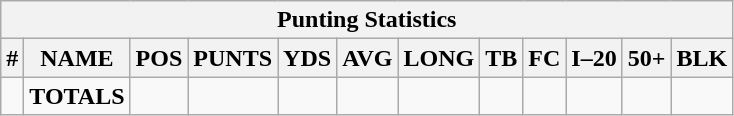<table class="wikitable sortable collapsible collapsed">
<tr>
<th colspan="12">Punting Statistics</th>
</tr>
<tr>
<th>#</th>
<th>NAME</th>
<th>POS</th>
<th>PUNTS</th>
<th>YDS</th>
<th>AVG</th>
<th>LONG</th>
<th>TB</th>
<th>FC</th>
<th>I–20</th>
<th>50+</th>
<th>BLK</th>
</tr>
<tr>
<td></td>
<td><strong>TOTALS</strong></td>
<td></td>
<td></td>
<td></td>
<td></td>
<td></td>
<td></td>
<td></td>
<td></td>
<td></td>
<td></td>
</tr>
</table>
